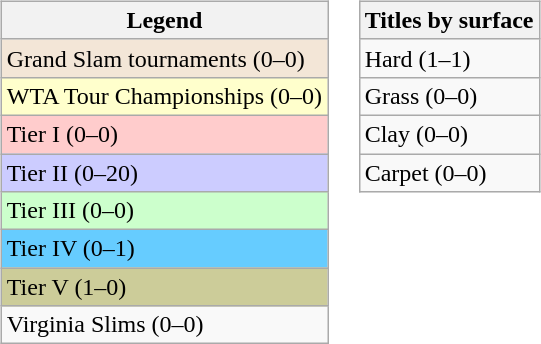<table>
<tr valign=top>
<td><br><table class="wikitable sortable mw-collapsible mw-collapsed">
<tr>
<th>Legend</th>
</tr>
<tr>
<td bgcolor=#f3e6d7>Grand Slam tournaments (0–0)</td>
</tr>
<tr>
<td bgcolor=#FFFFCC>WTA Tour Championships (0–0)</td>
</tr>
<tr>
<td bgcolor=#FFCCCC>Tier I (0–0)</td>
</tr>
<tr>
<td bgcolor=#CCCCFF>Tier II (0–20)</td>
</tr>
<tr>
<td bgcolor=#CCFFCC>Tier III (0–0)</td>
</tr>
<tr>
<td bgcolor=#66CCFF>Tier IV (0–1)</td>
</tr>
<tr>
<td bgcolor=#CCCC99>Tier V (1–0)</td>
</tr>
<tr>
<td>Virginia Slims (0–0)</td>
</tr>
</table>
</td>
<td><br><table class="wikitable sortable mw-collapsible mw-collapsed">
<tr>
<th>Titles by surface</th>
</tr>
<tr>
<td>Hard (1–1)</td>
</tr>
<tr>
<td>Grass (0–0)</td>
</tr>
<tr>
<td>Clay (0–0)</td>
</tr>
<tr>
<td>Carpet (0–0)</td>
</tr>
</table>
</td>
</tr>
</table>
